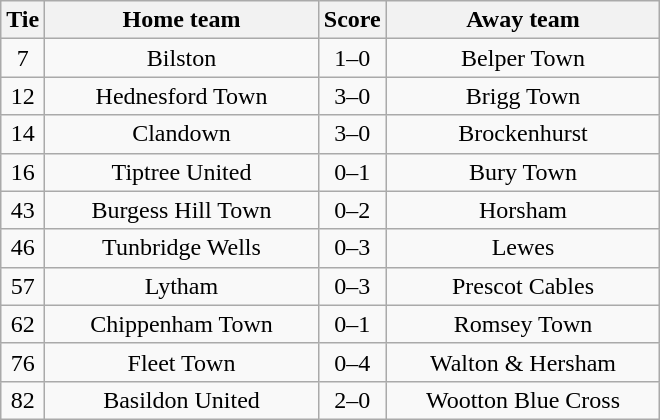<table class="wikitable" style="text-align:center;">
<tr>
<th width=20>Tie</th>
<th width=175>Home team</th>
<th width=20>Score</th>
<th width=175>Away team</th>
</tr>
<tr>
<td>7</td>
<td>Bilston</td>
<td>1–0</td>
<td>Belper Town</td>
</tr>
<tr>
<td>12</td>
<td>Hednesford Town</td>
<td>3–0</td>
<td>Brigg Town</td>
</tr>
<tr>
<td>14</td>
<td>Clandown</td>
<td>3–0</td>
<td>Brockenhurst</td>
</tr>
<tr>
<td>16</td>
<td>Tiptree United</td>
<td>0–1</td>
<td>Bury Town</td>
</tr>
<tr>
<td>43</td>
<td>Burgess Hill Town</td>
<td>0–2</td>
<td>Horsham</td>
</tr>
<tr>
<td>46</td>
<td>Tunbridge Wells</td>
<td>0–3</td>
<td>Lewes</td>
</tr>
<tr>
<td>57</td>
<td>Lytham</td>
<td>0–3</td>
<td>Prescot Cables</td>
</tr>
<tr>
<td>62</td>
<td>Chippenham Town</td>
<td>0–1</td>
<td>Romsey Town</td>
</tr>
<tr>
<td>76</td>
<td>Fleet Town</td>
<td>0–4</td>
<td>Walton & Hersham</td>
</tr>
<tr>
<td>82</td>
<td>Basildon United</td>
<td>2–0</td>
<td>Wootton Blue Cross</td>
</tr>
</table>
